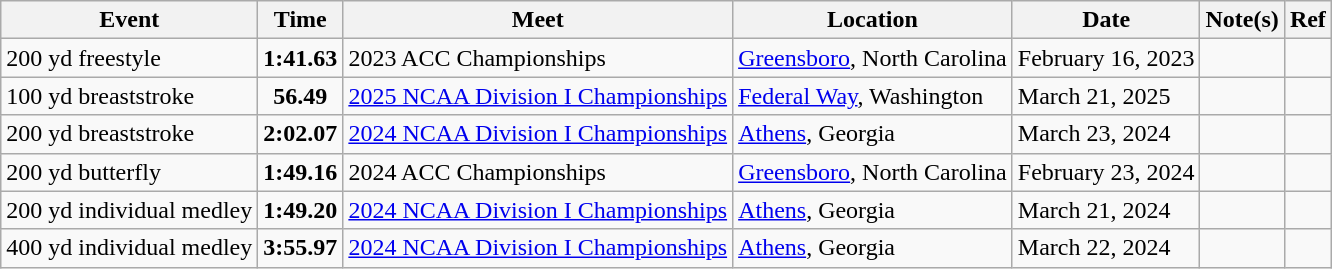<table class="wikitable">
<tr>
<th>Event</th>
<th>Time</th>
<th>Meet</th>
<th>Location</th>
<th>Date</th>
<th>Note(s)</th>
<th>Ref</th>
</tr>
<tr>
<td>200 yd freestyle</td>
<td style="text-align:center;"><strong>1:41.63</strong></td>
<td>2023 ACC Championships</td>
<td><a href='#'>Greensboro</a>, North Carolina</td>
<td>February 16, 2023</td>
<td></td>
<td></td>
</tr>
<tr>
<td>100 yd breaststroke</td>
<td style="text-align:center;"><strong>56.49</strong></td>
<td><a href='#'>2025 NCAA Division I Championships</a></td>
<td><a href='#'>Federal Way</a>, Washington</td>
<td>March 21, 2025</td>
<td></td>
<td></td>
</tr>
<tr>
<td>200 yd breaststroke</td>
<td style="text-align:center;"><strong>2:02.07</strong></td>
<td><a href='#'>2024 NCAA Division I Championships</a></td>
<td><a href='#'>Athens</a>, Georgia</td>
<td>March 23, 2024</td>
<td></td>
<td></td>
</tr>
<tr>
<td>200 yd butterfly</td>
<td style="text-align:center;"><strong>1:49.16</strong></td>
<td>2024 ACC Championships</td>
<td><a href='#'>Greensboro</a>, North Carolina</td>
<td>February 23, 2024</td>
<td></td>
<td></td>
</tr>
<tr>
<td>200 yd individual medley</td>
<td style="text-align:center;"><strong>1:49.20</strong></td>
<td><a href='#'>2024 NCAA Division I Championships</a></td>
<td><a href='#'>Athens</a>, Georgia</td>
<td>March 21, 2024</td>
<td></td>
<td></td>
</tr>
<tr>
<td>400 yd individual medley</td>
<td style="text-align:center;"><strong>3:55.97</strong></td>
<td><a href='#'>2024 NCAA Division I Championships</a></td>
<td><a href='#'>Athens</a>, Georgia</td>
<td>March 22, 2024</td>
<td></td>
<td></td>
</tr>
</table>
